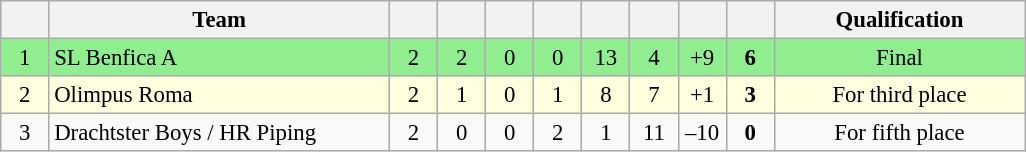<table class="wikitable" style="font-size: 95%">
<tr>
<th width="25"></th>
<th width="220">Team</th>
<th width="25"></th>
<th width="25"></th>
<th width="25"></th>
<th width="25"></th>
<th width="25"></th>
<th width="25"></th>
<th width="25"></th>
<th width="25"></th>
<th width="160">Qualification</th>
</tr>
<tr align=center bgcolor=lightgreen>
<td>1</td>
<td align=left> SL Benfica A</td>
<td>2</td>
<td>2</td>
<td>0</td>
<td>0</td>
<td>13</td>
<td>4</td>
<td>+9</td>
<td><strong>6</strong></td>
<td>Final</td>
</tr>
<tr align=center bgcolor=lightyellow>
<td>2</td>
<td align=left> Olimpus Roma</td>
<td>2</td>
<td>1</td>
<td>0</td>
<td>1</td>
<td>8</td>
<td>7</td>
<td>+1</td>
<td><strong>3</strong></td>
<td>For third place</td>
</tr>
<tr align=center>
<td>3</td>
<td align=left> Drachtster Boys / HR Piping</td>
<td>2</td>
<td>0</td>
<td>0</td>
<td>2</td>
<td>1</td>
<td>11</td>
<td>–10</td>
<td><strong>0</strong></td>
<td>For fifth place</td>
</tr>
</table>
